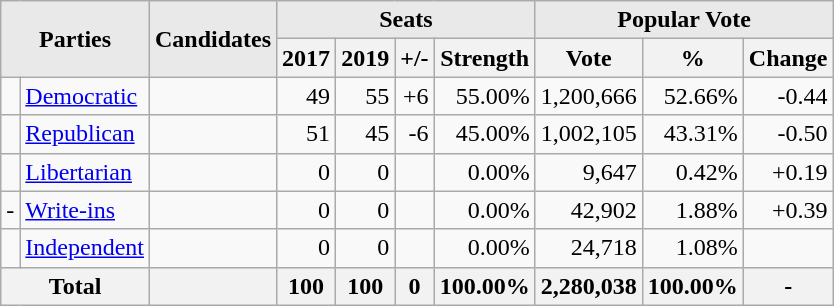<table class=wikitable>
<tr>
<th style="background-color:#E9E9E9" align=center rowspan= 2 colspan=2>Parties</th>
<th style="background-color:#E9E9E9" align=center rowspan= 2>Candidates</th>
<th style="background-color:#E9E9E9" align=center colspan=4>Seats</th>
<th style="background-color:#E9E9E9" align=center colspan=3>Popular Vote</th>
</tr>
<tr>
<th align=center>2017</th>
<th align=center>2019</th>
<th align=center>+/-</th>
<th align=center>Strength</th>
<th align=center>Vote</th>
<th align=center>%</th>
<th align=center>Change</th>
</tr>
<tr>
<td></td>
<td align=left><a href='#'>Democratic</a></td>
<td align=right></td>
<td align=right>49</td>
<td align=right>55</td>
<td align=right>+6</td>
<td align=right>55.00%</td>
<td align=right>1,200,666</td>
<td align=right>52.66%</td>
<td align=right>-0.44</td>
</tr>
<tr>
<td></td>
<td align=left><a href='#'>Republican</a></td>
<td align=right></td>
<td align=right>51</td>
<td align=right>45</td>
<td align=right>-6</td>
<td align=right>45.00%</td>
<td align=right>1,002,105</td>
<td align=right>43.31%</td>
<td align=right>-0.50</td>
</tr>
<tr>
<td></td>
<td><a href='#'>Libertarian</a></td>
<td align=right></td>
<td align=right>0</td>
<td align=right>0</td>
<td align=right></td>
<td align=right>0.00%</td>
<td align=right>9,647</td>
<td align=right>0.42%</td>
<td align=right>+0.19</td>
</tr>
<tr>
<td>-</td>
<td><a href='#'>Write-ins</a></td>
<td align=right></td>
<td align=right>0</td>
<td align=right>0</td>
<td align=right></td>
<td align=right>0.00%</td>
<td align=right>42,902</td>
<td align=right>1.88%</td>
<td align=right>+0.39</td>
</tr>
<tr>
<td></td>
<td><a href='#'>Independent</a></td>
<td align=right></td>
<td align=right>0</td>
<td align=right>0</td>
<td align=right><br></td>
<td align=right>0.00%</td>
<td align=right>24,718</td>
<td align=right>1.08%</td>
<td align=right></td>
</tr>
<tr>
<th align=center colspan="2">Total</th>
<th align=center></th>
<th align=center>100</th>
<th align=center>100</th>
<th align=center>0</th>
<th align=center>100.00%</th>
<th align=center>2,280,038</th>
<th align=center>100.00%</th>
<th align=center>-</th>
</tr>
</table>
